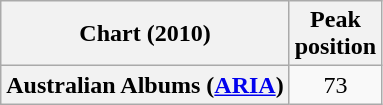<table class="wikitable plainrowheaders" style="text-align:center">
<tr>
<th scope="col">Chart (2010)</th>
<th scope="col">Peak<br>position</th>
</tr>
<tr>
<th scope="row">Australian Albums (<a href='#'>ARIA</a>)</th>
<td>73</td>
</tr>
</table>
